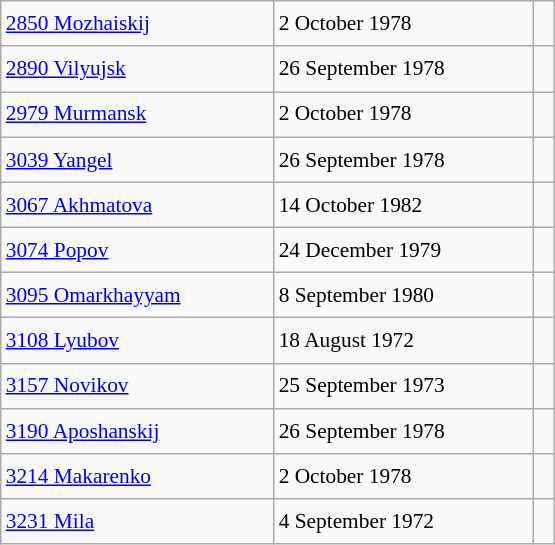<table class="wikitable" style="font-size: 89%; float: left; width: 26em; margin-right: 1em; line-height: 1.65em; !important; height: 324px;">
<tr>
<td><a href='#'>2850 Mozhaiskij</a></td>
<td>2 October 1978</td>
<td></td>
</tr>
<tr>
<td><a href='#'>2890 Vilyujsk</a></td>
<td>26 September 1978</td>
<td></td>
</tr>
<tr>
<td><a href='#'>2979 Murmansk</a></td>
<td>2 October 1978</td>
<td></td>
</tr>
<tr>
<td><a href='#'>3039 Yangel</a></td>
<td>26 September 1978</td>
<td></td>
</tr>
<tr>
<td><a href='#'>3067 Akhmatova</a></td>
<td>14 October 1982</td>
<td> </td>
</tr>
<tr>
<td><a href='#'>3074 Popov</a></td>
<td>24 December 1979</td>
<td></td>
</tr>
<tr>
<td><a href='#'>3095 Omarkhayyam</a></td>
<td>8 September 1980</td>
<td></td>
</tr>
<tr>
<td><a href='#'>3108 Lyubov</a></td>
<td>18 August 1972</td>
<td></td>
</tr>
<tr>
<td><a href='#'>3157 Novikov</a></td>
<td>25 September 1973</td>
<td></td>
</tr>
<tr>
<td><a href='#'>3190 Aposhanskij</a></td>
<td>26 September 1978</td>
<td></td>
</tr>
<tr>
<td><a href='#'>3214 Makarenko</a></td>
<td>2 October 1978</td>
<td></td>
</tr>
<tr>
<td><a href='#'>3231 Mila</a></td>
<td>4 September 1972</td>
<td></td>
</tr>
</table>
